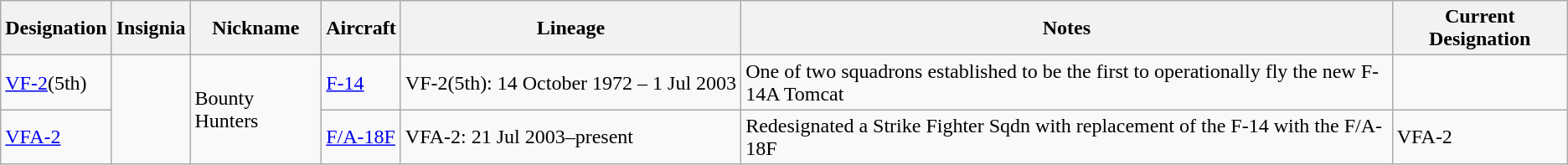<table class="wikitable">
<tr>
<th>Designation</th>
<th>Insignia</th>
<th>Nickname</th>
<th>Aircraft</th>
<th>Lineage</th>
<th>Notes</th>
<th>Current Designation</th>
</tr>
<tr>
<td><a href='#'>VF-2</a>(5th)</td>
<td Rowspan="2"></td>
<td Rowspan="2">Bounty Hunters</td>
<td><a href='#'>F-14</a></td>
<td style="white-space: nowrap;">VF-2(5th): 14 October 1972 – 1 Jul 2003</td>
<td>One of two squadrons established to be the first to operationally fly the new F-14A Tomcat</td>
</tr>
<tr>
<td><a href='#'>VFA-2</a></td>
<td><a href='#'>F/A-18F</a></td>
<td>VFA-2: 21 Jul 2003–present</td>
<td>Redesignated a Strike Fighter Sqdn with replacement of the F-14 with the F/A-18F</td>
<td>VFA-2</td>
</tr>
</table>
